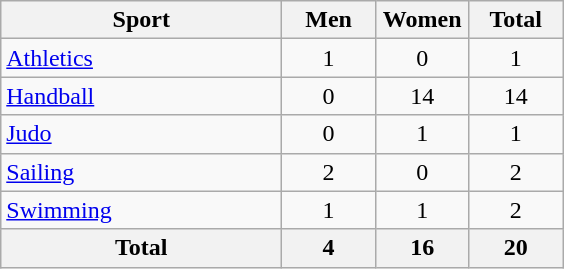<table class="wikitable sortable" style="text-align:center;">
<tr>
<th width=180>Sport</th>
<th width=55>Men</th>
<th width=55>Women</th>
<th width=55>Total</th>
</tr>
<tr>
<td align=left><a href='#'>Athletics</a></td>
<td>1</td>
<td>0</td>
<td>1</td>
</tr>
<tr>
<td align=left><a href='#'>Handball</a></td>
<td>0</td>
<td>14</td>
<td>14</td>
</tr>
<tr>
<td align=left><a href='#'>Judo</a></td>
<td>0</td>
<td>1</td>
<td>1</td>
</tr>
<tr>
<td align=left><a href='#'>Sailing</a></td>
<td>2</td>
<td>0</td>
<td>2</td>
</tr>
<tr>
<td align=left><a href='#'>Swimming</a></td>
<td>1</td>
<td>1</td>
<td>2</td>
</tr>
<tr>
<th>Total</th>
<th>4</th>
<th>16</th>
<th>20</th>
</tr>
</table>
